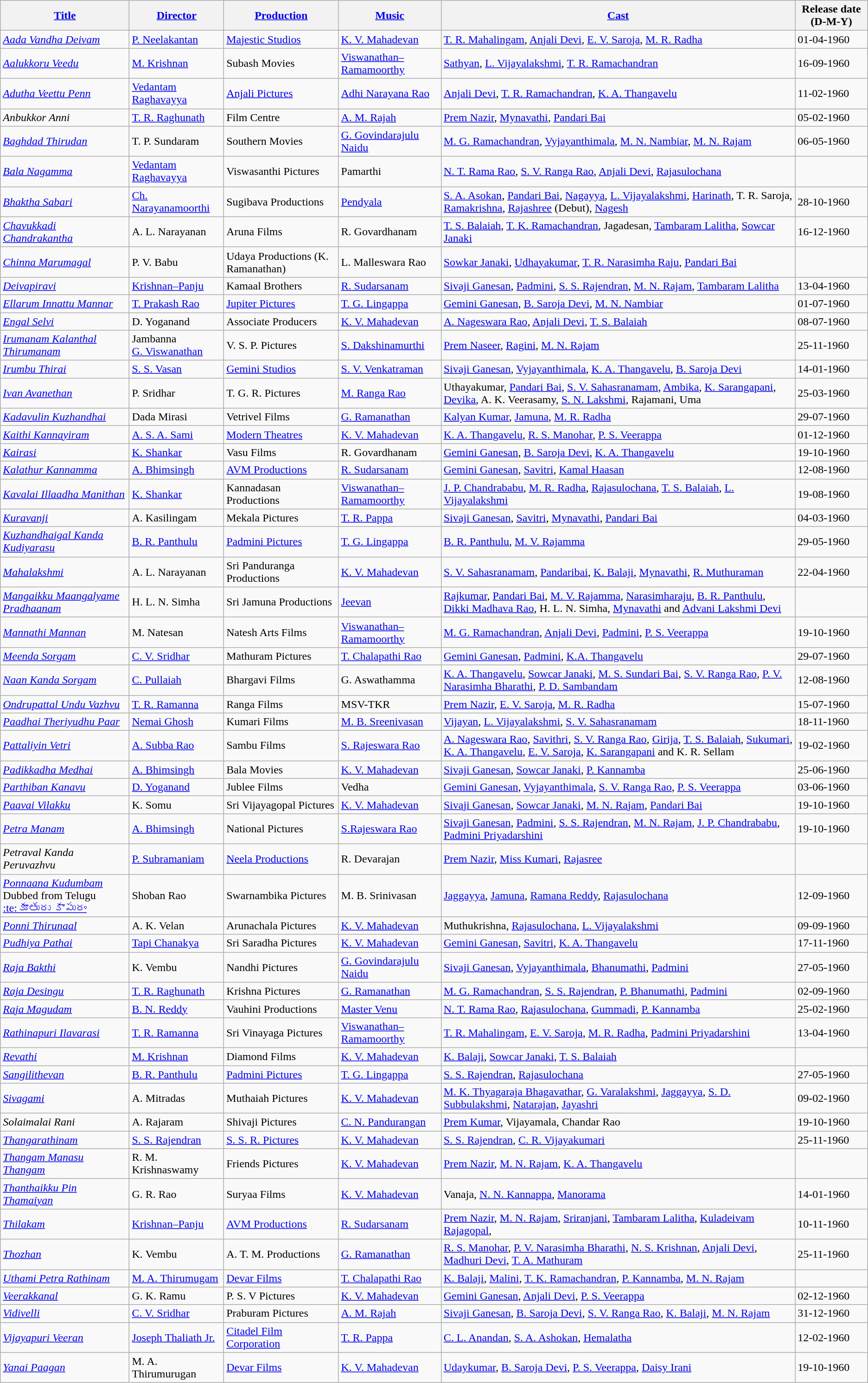<table class="wikitable">
<tr>
<th><a href='#'>Title</a></th>
<th><a href='#'>Director</a></th>
<th><a href='#'>Production</a></th>
<th><a href='#'>Music</a></th>
<th><a href='#'>Cast</a></th>
<th>Release date (D-M-Y)</th>
</tr>
<tr --->
<td><em><a href='#'>Aada Vandha Deivam</a></em></td>
<td><a href='#'>P. Neelakantan</a></td>
<td><a href='#'>Majestic Studios</a></td>
<td><a href='#'>K. V. Mahadevan</a></td>
<td><a href='#'>T. R. Mahalingam</a>, <a href='#'>Anjali Devi</a>, <a href='#'>E. V. Saroja</a>, <a href='#'>M. R. Radha</a></td>
<td>01-04-1960</td>
</tr>
<tr --->
<td><em><a href='#'>Aalukkoru Veedu</a></em></td>
<td><a href='#'>M. Krishnan</a></td>
<td>Subash Movies</td>
<td><a href='#'>Viswanathan–Ramamoorthy</a></td>
<td><a href='#'>Sathyan</a>, <a href='#'>L. Vijayalakshmi</a>, <a href='#'>T. R. Ramachandran</a></td>
<td>16-09-1960</td>
</tr>
<tr --->
<td><em><a href='#'>Adutha Veettu Penn</a></em></td>
<td><a href='#'>Vedantam Raghavayya</a></td>
<td><a href='#'>Anjali Pictures</a></td>
<td><a href='#'>Adhi Narayana Rao</a></td>
<td><a href='#'>Anjali Devi</a>, <a href='#'>T. R. Ramachandran</a>, <a href='#'>K. A. Thangavelu</a></td>
<td>11-02-1960</td>
</tr>
<tr --->
<td><em>Anbukkor Anni</em></td>
<td><a href='#'>T. R. Raghunath</a></td>
<td>Film Centre</td>
<td><a href='#'>A. M. Rajah</a></td>
<td><a href='#'>Prem Nazir</a>, <a href='#'>Mynavathi</a>, <a href='#'>Pandari Bai</a></td>
<td>05-02-1960</td>
</tr>
<tr --->
<td><em><a href='#'>Baghdad Thirudan</a></em></td>
<td>T. P. Sundaram</td>
<td>Southern Movies</td>
<td><a href='#'>G. Govindarajulu Naidu</a></td>
<td><a href='#'>M. G. Ramachandran</a>, <a href='#'>Vyjayanthimala</a>, <a href='#'>M. N. Nambiar</a>, <a href='#'>M. N. Rajam</a></td>
<td>06-05-1960</td>
</tr>
<tr --->
<td><em><a href='#'>Bala Nagamma</a></em><br></td>
<td><a href='#'>Vedantam Raghavayya</a></td>
<td>Viswasanthi Pictures</td>
<td>Pamarthi</td>
<td><a href='#'>N. T. Rama Rao</a>, <a href='#'>S. V. Ranga Rao</a>, <a href='#'>Anjali Devi</a>, <a href='#'>Rajasulochana</a></td>
<td></td>
</tr>
<tr --->
<td><em><a href='#'>Bhaktha Sabari</a></em></td>
<td><a href='#'>Ch. Narayanamoorthi</a></td>
<td>Sugibava Productions</td>
<td><a href='#'>Pendyala</a></td>
<td><a href='#'>S. A. Asokan</a>, <a href='#'>Pandari Bai</a>, <a href='#'>Nagayya</a>, <a href='#'>L. Vijayalakshmi</a>, <a href='#'>Harinath</a>, T. R. Saroja, <a href='#'>Ramakrishna</a>, <a href='#'>Rajashree</a> (Debut), <a href='#'>Nagesh</a></td>
<td>28-10-1960</td>
</tr>
<tr --->
<td><em><a href='#'>Chavukkadi Chandrakantha</a></em></td>
<td>A. L. Narayanan</td>
<td>Aruna Films</td>
<td>R. Govardhanam</td>
<td><a href='#'>T. S. Balaiah</a>, <a href='#'>T. K. Ramachandran</a>, Jagadesan, <a href='#'>Tambaram Lalitha</a>, <a href='#'>Sowcar Janaki</a></td>
<td>16-12-1960</td>
</tr>
<tr --->
<td><em><a href='#'>Chinna Marumagal</a></em></td>
<td>P. V. Babu</td>
<td>Udaya Productions (K. Ramanathan)</td>
<td>L. Malleswara Rao</td>
<td><a href='#'>Sowkar Janaki</a>, <a href='#'>Udhayakumar</a>, <a href='#'>T. R. Narasimha Raju</a>, <a href='#'>Pandari Bai</a></td>
<td></td>
</tr>
<tr --->
<td><em><a href='#'>Deivapiravi</a></em></td>
<td><a href='#'>Krishnan–Panju</a></td>
<td>Kamaal Brothers</td>
<td><a href='#'>R. Sudarsanam</a></td>
<td><a href='#'>Sivaji Ganesan</a>, <a href='#'>Padmini</a>, <a href='#'>S. S. Rajendran</a>, <a href='#'>M. N. Rajam</a>, <a href='#'>Tambaram Lalitha</a></td>
<td>13-04-1960</td>
</tr>
<tr --->
<td><em><a href='#'>Ellarum Innattu Mannar</a></em></td>
<td><a href='#'>T. Prakash Rao</a></td>
<td><a href='#'>Jupiter Pictures</a></td>
<td><a href='#'>T. G. Lingappa</a></td>
<td><a href='#'>Gemini Ganesan</a>, <a href='#'>B. Saroja Devi</a>, <a href='#'>M. N. Nambiar</a></td>
<td>01-07-1960</td>
</tr>
<tr --->
<td><em><a href='#'>Engal Selvi</a></em></td>
<td Dasi Yoganand>D. Yoganand</td>
<td>Associate Producers</td>
<td><a href='#'>K. V. Mahadevan</a></td>
<td><a href='#'>A. Nageswara Rao</a>, <a href='#'>Anjali Devi</a>, <a href='#'>T. S. Balaiah</a></td>
<td>08-07-1960</td>
</tr>
<tr --->
<td><em><a href='#'>Irumanam Kalanthal Thirumanam</a></em></td>
<td>Jambanna<br><a href='#'>G. Viswanathan</a></td>
<td>V. S. P. Pictures</td>
<td><a href='#'>S. Dakshinamurthi</a></td>
<td><a href='#'>Prem Naseer</a>, <a href='#'>Ragini</a>, <a href='#'>M. N. Rajam</a></td>
<td>25-11-1960</td>
</tr>
<tr --->
<td><em><a href='#'>Irumbu Thirai</a></em></td>
<td><a href='#'>S. S. Vasan</a></td>
<td><a href='#'>Gemini Studios</a></td>
<td><a href='#'>S. V. Venkatraman</a></td>
<td><a href='#'>Sivaji Ganesan</a>, <a href='#'>Vyjayanthimala</a>, <a href='#'>K. A. Thangavelu</a>, <a href='#'>B. Saroja Devi</a></td>
<td>14-01-1960</td>
</tr>
<tr --->
<td><em><a href='#'>Ivan Avanethan</a></em></td>
<td>P. Sridhar</td>
<td>T. G. R. Pictures</td>
<td><a href='#'>M. Ranga Rao</a></td>
<td>Uthayakumar, <a href='#'>Pandari Bai</a>, <a href='#'>S. V. Sahasranamam</a>, <a href='#'>Ambika</a>, <a href='#'>K. Sarangapani</a>, <a href='#'>Devika</a>, A. K. Veerasamy, <a href='#'>S. N. Lakshmi</a>, Rajamani, Uma</td>
<td>25-03-1960</td>
</tr>
<tr --->
<td><em><a href='#'>Kadavulin Kuzhandhai</a></em></td>
<td>Dada Mirasi</td>
<td>Vetrivel Films</td>
<td><a href='#'>G. Ramanathan</a></td>
<td><a href='#'>Kalyan Kumar</a>, <a href='#'>Jamuna</a>, <a href='#'>M. R. Radha</a></td>
<td>29-07-1960</td>
</tr>
<tr --->
<td><em><a href='#'>Kaithi Kannayiram</a></em></td>
<td><a href='#'>A. S. A. Sami</a></td>
<td><a href='#'>Modern Theatres</a></td>
<td><a href='#'>K. V. Mahadevan</a></td>
<td><a href='#'>K. A. Thangavelu</a>, <a href='#'>R. S. Manohar</a>, <a href='#'>P. S. Veerappa</a></td>
<td>01-12-1960</td>
</tr>
<tr --->
<td><em><a href='#'>Kairasi</a></em></td>
<td><a href='#'>K. Shankar</a></td>
<td>Vasu Films</td>
<td>R. Govardhanam</td>
<td><a href='#'>Gemini Ganesan</a>, <a href='#'>B. Saroja Devi</a>, <a href='#'>K. A. Thangavelu</a></td>
<td>19-10-1960</td>
</tr>
<tr --->
<td><em><a href='#'>Kalathur Kannamma</a></em></td>
<td><a href='#'>A. Bhimsingh</a></td>
<td><a href='#'>AVM Productions</a></td>
<td><a href='#'>R. Sudarsanam</a></td>
<td><a href='#'>Gemini Ganesan</a>, <a href='#'>Savitri</a>, <a href='#'>Kamal Haasan</a></td>
<td>12-08-1960</td>
</tr>
<tr --->
<td><em><a href='#'>Kavalai Illaadha Manithan</a></em></td>
<td><a href='#'>K. Shankar</a></td>
<td>Kannadasan Productions</td>
<td><a href='#'>Viswanathan–Ramamoorthy</a></td>
<td><a href='#'>J. P. Chandrababu</a>, <a href='#'>M. R. Radha</a>, <a href='#'>Rajasulochana</a>, <a href='#'>T. S. Balaiah</a>, <a href='#'>L. Vijayalakshmi</a></td>
<td>19-08-1960</td>
</tr>
<tr --->
<td><em><a href='#'>Kuravanji</a></em></td>
<td>A. Kasilingam</td>
<td>Mekala Pictures</td>
<td><a href='#'>T. R. Pappa</a></td>
<td><a href='#'>Sivaji Ganesan</a>, <a href='#'>Savitri</a>, <a href='#'>Mynavathi</a>, <a href='#'>Pandari Bai</a></td>
<td>04-03-1960</td>
</tr>
<tr --->
<td><em><a href='#'>Kuzhandhaigal Kanda Kudiyarasu</a></em></td>
<td><a href='#'>B. R. Panthulu</a></td>
<td><a href='#'>Padmini Pictures</a></td>
<td><a href='#'>T. G. Lingappa</a></td>
<td><a href='#'>B. R. Panthulu</a>, <a href='#'>M. V. Rajamma</a></td>
<td>29-05-1960</td>
</tr>
<tr --->
<td><em><a href='#'>Mahalakshmi</a></em></td>
<td>A. L. Narayanan</td>
<td>Sri Panduranga Productions</td>
<td><a href='#'>K. V. Mahadevan</a></td>
<td><a href='#'>S. V. Sahasranamam</a>, <a href='#'>Pandaribai</a>, <a href='#'>K. Balaji</a>, <a href='#'>Mynavathi</a>, <a href='#'>R. Muthuraman</a></td>
<td>22-04-1960</td>
</tr>
<tr --->
<td><em><a href='#'>Mangaikku Maangalyame Pradhaanam</a></em><br></td>
<td>H. L. N. Simha</td>
<td>Sri Jamuna Productions</td>
<td><a href='#'>Jeevan</a></td>
<td><a href='#'>Rajkumar</a>, <a href='#'>Pandari Bai</a>, <a href='#'>M. V. Rajamma</a>, <a href='#'>Narasimharaju</a>, <a href='#'>B. R. Panthulu</a>, <a href='#'>Dikki Madhava Rao</a>, H. L. N. Simha, <a href='#'>Mynavathi</a> and <a href='#'>Advani Lakshmi Devi</a></td>
<td></td>
</tr>
<tr --->
<td><em><a href='#'>Mannathi Mannan</a></em></td>
<td>M. Natesan</td>
<td>Natesh Arts Films</td>
<td><a href='#'>Viswanathan–Ramamoorthy</a></td>
<td><a href='#'>M. G. Ramachandran</a>, <a href='#'>Anjali Devi</a>, <a href='#'>Padmini</a>, <a href='#'>P. S. Veerappa</a></td>
<td>19-10-1960</td>
</tr>
<tr --->
<td><em><a href='#'>Meenda Sorgam</a></em></td>
<td><a href='#'>C. V. Sridhar</a></td>
<td>Mathuram Pictures</td>
<td><a href='#'>T. Chalapathi Rao</a></td>
<td><a href='#'>Gemini Ganesan</a>, <a href='#'>Padmini</a>, <a href='#'>K.A. Thangavelu</a></td>
<td>29-07-1960</td>
</tr>
<tr --->
<td><em><a href='#'>Naan Kanda Sorgam</a></em></td>
<td><a href='#'>C. Pullaiah</a></td>
<td>Bhargavi Films</td>
<td>G. Aswathamma</td>
<td><a href='#'>K. A. Thangavelu</a>, <a href='#'>Sowcar Janaki</a>, <a href='#'>M. S. Sundari Bai</a>, <a href='#'>S. V. Ranga Rao</a>, <a href='#'>P. V. Narasimha Bharathi</a>, <a href='#'>P. D. Sambandam</a></td>
<td>12-08-1960</td>
</tr>
<tr --->
<td><em><a href='#'>Ondrupattal Undu Vazhvu</a></em></td>
<td><a href='#'>T. R. Ramanna</a></td>
<td>Ranga Films</td>
<td>MSV-TKR</td>
<td><a href='#'>Prem Nazir</a>, <a href='#'>E. V. Saroja</a>, <a href='#'>M. R. Radha</a></td>
<td>15-07-1960</td>
</tr>
<tr --->
<td><em><a href='#'>Paadhai Theriyudhu Paar</a></em></td>
<td><a href='#'>Nemai Ghosh</a></td>
<td>Kumari Films</td>
<td><a href='#'>M. B. Sreenivasan</a></td>
<td><a href='#'>Vijayan</a>, <a href='#'>L. Vijayalakshmi</a>, <a href='#'>S. V. Sahasranamam</a></td>
<td>18-11-1960</td>
</tr>
<tr --->
<td><em><a href='#'>Pattaliyin Vetri</a></em></td>
<td><a href='#'>A. Subba Rao</a></td>
<td>Sambu Films</td>
<td><a href='#'>S. Rajeswara Rao</a></td>
<td><a href='#'>A. Nageswara Rao</a>, <a href='#'>Savithri</a>, <a href='#'>S. V. Ranga Rao</a>, <a href='#'>Girija</a>, <a href='#'>T. S. Balaiah</a>, <a href='#'>Sukumari</a>, <a href='#'>K. A. Thangavelu</a>, <a href='#'>E. V. Saroja</a>, <a href='#'>K. Sarangapani</a> and K. R. Sellam</td>
<td>19-02-1960</td>
</tr>
<tr --->
<td><em><a href='#'>Padikkadha Medhai</a></em></td>
<td><a href='#'>A. Bhimsingh</a></td>
<td>Bala Movies</td>
<td><a href='#'>K. V. Mahadevan</a></td>
<td><a href='#'>Sivaji Ganesan</a>, <a href='#'>Sowcar Janaki</a>, <a href='#'>P. Kannamba</a></td>
<td>25-06-1960</td>
</tr>
<tr --->
<td><em><a href='#'>Parthiban Kanavu</a></em></td>
<td><a href='#'>D. Yoganand</a></td>
<td>Jublee Films</td>
<td>Vedha</td>
<td><a href='#'>Gemini Ganesan</a>, <a href='#'>Vyjayanthimala</a>, <a href='#'>S. V. Ranga Rao</a>, <a href='#'>P. S. Veerappa</a></td>
<td>03-06-1960</td>
</tr>
<tr --->
<td><em><a href='#'>Paavai Vilakku</a></em></td>
<td>K. Somu</td>
<td>Sri Vijayagopal Pictures</td>
<td><a href='#'>K. V. Mahadevan</a></td>
<td><a href='#'>Sivaji Ganesan</a>, <a href='#'>Sowcar Janaki</a>, <a href='#'>M. N. Rajam</a>, <a href='#'>Pandari Bai</a></td>
<td>19-10-1960</td>
</tr>
<tr --->
<td><em><a href='#'>Petra Manam</a></em></td>
<td><a href='#'>A. Bhimsingh</a></td>
<td>National Pictures</td>
<td><a href='#'>S.Rajeswara Rao</a></td>
<td><a href='#'>Sivaji Ganesan</a>, <a href='#'>Padmini</a>, <a href='#'>S. S. Rajendran</a>, <a href='#'>M. N. Rajam</a>, <a href='#'>J. P. Chandrababu</a>, <a href='#'>Padmini Priyadarshini</a></td>
<td>19-10-1960</td>
</tr>
<tr --->
<td><em>Petraval Kanda Peruvazhvu</em></td>
<td><a href='#'>P. Subramaniam</a></td>
<td><a href='#'>Neela Productions</a></td>
<td>R. Devarajan</td>
<td><a href='#'>Prem Nazir</a>, <a href='#'>Miss Kumari</a>,  <a href='#'>Rajasree</a></td>
<td></td>
</tr>
<tr --->
<td><em><a href='#'>Ponnaana Kudumbam</a></em><br>Dubbed from Telugu <a href='#'>:te:కూతురు కాపురం</a></td>
<td>Shoban Rao</td>
<td>Swarnambika Pictures</td>
<td>M. B. Srinivasan</td>
<td><a href='#'>Jaggayya</a>, <a href='#'>Jamuna</a>, <a href='#'>Ramana Reddy</a>, <a href='#'>Rajasulochana</a></td>
<td>12-09-1960</td>
</tr>
<tr --->
<td><em><a href='#'>Ponni Thirunaal</a></em></td>
<td>A. K. Velan</td>
<td>Arunachala Pictures</td>
<td><a href='#'>K. V. Mahadevan</a></td>
<td>Muthukrishna, <a href='#'>Rajasulochana</a>, <a href='#'>L. Vijayalakshmi</a></td>
<td>09-09-1960</td>
</tr>
<tr --->
<td><em><a href='#'>Pudhiya Pathai</a></em></td>
<td><a href='#'>Tapi Chanakya</a></td>
<td>Sri Saradha Pictures</td>
<td><a href='#'>K. V. Mahadevan</a></td>
<td><a href='#'>Gemini Ganesan</a>, <a href='#'>Savitri</a>, <a href='#'>K. A. Thangavelu</a></td>
<td>17-11-1960</td>
</tr>
<tr --->
<td><em><a href='#'>Raja Bakthi</a></em></td>
<td>K. Vembu</td>
<td>Nandhi Pictures</td>
<td><a href='#'>G. Govindarajulu Naidu</a></td>
<td><a href='#'>Sivaji Ganesan</a>, <a href='#'>Vyjayanthimala</a>, <a href='#'>Bhanumathi</a>, <a href='#'>Padmini</a></td>
<td>27-05-1960</td>
</tr>
<tr --->
<td><em><a href='#'>Raja Desingu</a></em></td>
<td><a href='#'>T. R. Raghunath</a></td>
<td>Krishna Pictures</td>
<td><a href='#'>G. Ramanathan</a></td>
<td><a href='#'>M. G. Ramachandran</a>, <a href='#'>S. S. Rajendran</a>, <a href='#'>P. Bhanumathi</a>, <a href='#'>Padmini</a></td>
<td>02-09-1960</td>
</tr>
<tr --->
<td><em><a href='#'>Raja Magudam</a></em></td>
<td><a href='#'>B. N. Reddy</a></td>
<td>Vauhini Productions</td>
<td><a href='#'>Master Venu</a></td>
<td><a href='#'>N. T. Rama Rao</a>, <a href='#'>Rajasulochana</a>, <a href='#'>Gummadi</a>, <a href='#'>P. Kannamba</a></td>
<td>25-02-1960</td>
</tr>
<tr --->
<td><em><a href='#'>Rathinapuri Ilavarasi</a></em></td>
<td><a href='#'>T. R. Ramanna</a></td>
<td>Sri Vinayaga Pictures</td>
<td><a href='#'>Viswanathan–Ramamoorthy</a></td>
<td><a href='#'>T. R. Mahalingam</a>, <a href='#'>E. V. Saroja</a>, <a href='#'>M. R. Radha</a>, <a href='#'>Padmini Priyadarshini</a></td>
<td>13-04-1960</td>
</tr>
<tr --->
<td><em><a href='#'>Revathi</a></em></td>
<td><a href='#'>M. Krishnan</a></td>
<td>Diamond Films</td>
<td><a href='#'>K. V. Mahadevan</a></td>
<td><a href='#'>K. Balaji</a>, <a href='#'>Sowcar Janaki</a>, <a href='#'>T. S. Balaiah</a></td>
<td></td>
</tr>
<tr --->
<td><em><a href='#'>Sangilithevan</a></em></td>
<td><a href='#'>B. R. Panthulu</a></td>
<td><a href='#'>Padmini Pictures</a></td>
<td><a href='#'>T. G. Lingappa</a></td>
<td><a href='#'>S. S. Rajendran</a>, <a href='#'>Rajasulochana</a></td>
<td>27-05-1960</td>
</tr>
<tr --->
<td><em><a href='#'>Sivagami</a></em></td>
<td>A. Mitradas</td>
<td>Muthaiah Pictures</td>
<td><a href='#'>K. V. Mahadevan</a></td>
<td><a href='#'>M. K. Thyagaraja Bhagavathar</a>, <a href='#'>G. Varalakshmi</a>, <a href='#'>Jaggayya</a>, <a href='#'>S. D. Subbulakshmi</a>,  <a href='#'>Natarajan</a>, <a href='#'>Jayashri</a></td>
<td>09-02-1960</td>
</tr>
<tr --->
<td><em>Solaimalai Rani</em></td>
<td>A. Rajaram</td>
<td>Shivaji Pictures</td>
<td><a href='#'>C. N. Pandurangan</a></td>
<td><a href='#'>Prem Kumar</a>, Vijayamala, Chandar Rao</td>
<td>19-10-1960</td>
</tr>
<tr --->
<td><em><a href='#'>Thangarathinam</a></em></td>
<td><a href='#'>S. S. Rajendran</a></td>
<td><a href='#'>S. S. R. Pictures</a></td>
<td><a href='#'>K. V. Mahadevan</a></td>
<td><a href='#'>S. S. Rajendran</a>, <a href='#'>C. R. Vijayakumari</a></td>
<td>25-11-1960</td>
</tr>
<tr --->
<td><em><a href='#'>Thangam Manasu Thangam</a></em></td>
<td>R. M. Krishnaswamy</td>
<td>Friends Pictures</td>
<td><a href='#'>K. V. Mahadevan</a></td>
<td><a href='#'>Prem Nazir</a>, <a href='#'>M. N. Rajam</a>, <a href='#'>K. A. Thangavelu</a></td>
<td></td>
</tr>
<tr --->
<td><em><a href='#'>Thanthaikku Pin Thamaiyan</a></em></td>
<td>G. R. Rao</td>
<td>Suryaa Films</td>
<td><a href='#'>K. V. Mahadevan</a></td>
<td>Vanaja, <a href='#'>N. N. Kannappa</a>, <a href='#'>Manorama</a></td>
<td>14-01-1960</td>
</tr>
<tr --->
<td><em><a href='#'>Thilakam</a></em></td>
<td><a href='#'>Krishnan–Panju</a></td>
<td><a href='#'>AVM Productions</a></td>
<td><a href='#'>R. Sudarsanam</a></td>
<td><a href='#'>Prem Nazir</a>, <a href='#'>M. N. Rajam</a>, <a href='#'>Sriranjani</a>, <a href='#'>Tambaram Lalitha</a>, <a href='#'>Kuladeivam Rajagopal</a>,</td>
<td>10-11-1960</td>
</tr>
<tr --->
<td><em><a href='#'>Thozhan</a></em></td>
<td>K. Vembu</td>
<td>A. T. M. Productions</td>
<td><a href='#'>G. Ramanathan</a></td>
<td><a href='#'>R. S. Manohar</a>, <a href='#'>P. V. Narasimha Bharathi</a>, <a href='#'>N. S. Krishnan</a>, <a href='#'>Anjali Devi</a>, <a href='#'>Madhuri Devi</a>, <a href='#'>T. A. Mathuram</a></td>
<td>25-11-1960</td>
</tr>
<tr --->
<td><em><a href='#'>Uthami Petra Rathinam</a></em></td>
<td><a href='#'>M. A. Thirumugam</a></td>
<td><a href='#'>Devar Films</a></td>
<td><a href='#'>T. Chalapathi Rao</a></td>
<td><a href='#'>K. Balaji</a>, <a href='#'>Malini</a>, <a href='#'>T. K. Ramachandran</a>, <a href='#'>P. Kannamba</a>, <a href='#'>M. N. Rajam</a></td>
<td></td>
</tr>
<tr --->
<td><em><a href='#'>Veerakkanal</a></em></td>
<td>G. K. Ramu</td>
<td>P. S. V Pictures</td>
<td><a href='#'>K. V. Mahadevan</a></td>
<td><a href='#'>Gemini Ganesan</a>, <a href='#'>Anjali Devi</a>, <a href='#'>P. S. Veerappa</a></td>
<td>02-12-1960</td>
</tr>
<tr --->
<td><em><a href='#'>Vidivelli</a></em></td>
<td><a href='#'>C. V. Sridhar</a></td>
<td>Praburam Pictures</td>
<td><a href='#'>A. M. Rajah</a></td>
<td><a href='#'>Sivaji Ganesan</a>, <a href='#'>B. Saroja Devi</a>, <a href='#'>S. V. Ranga Rao</a>, <a href='#'>K. Balaji</a>, <a href='#'>M. N. Rajam</a></td>
<td>31-12-1960</td>
</tr>
<tr --->
<td><em><a href='#'>Vijayapuri Veeran</a></em></td>
<td><a href='#'>Joseph Thaliath Jr.</a></td>
<td><a href='#'>Citadel Film Corporation</a></td>
<td><a href='#'>T. R. Pappa</a></td>
<td><a href='#'>C. L. Anandan</a>, <a href='#'>S. A. Ashokan</a>, <a href='#'>Hemalatha</a></td>
<td>12-02-1960</td>
</tr>
<tr --->
<td><em><a href='#'>Yanai Paagan</a></em></td>
<td>M. A. Thirumurugan</td>
<td><a href='#'>Devar Films</a></td>
<td><a href='#'>K. V. Mahadevan</a></td>
<td><a href='#'>Udaykumar</a>, <a href='#'>B. Saroja Devi</a>, <a href='#'>P. S. Veerappa</a>, <a href='#'>Daisy Irani</a></td>
<td>19-10-1960</td>
</tr>
</table>
